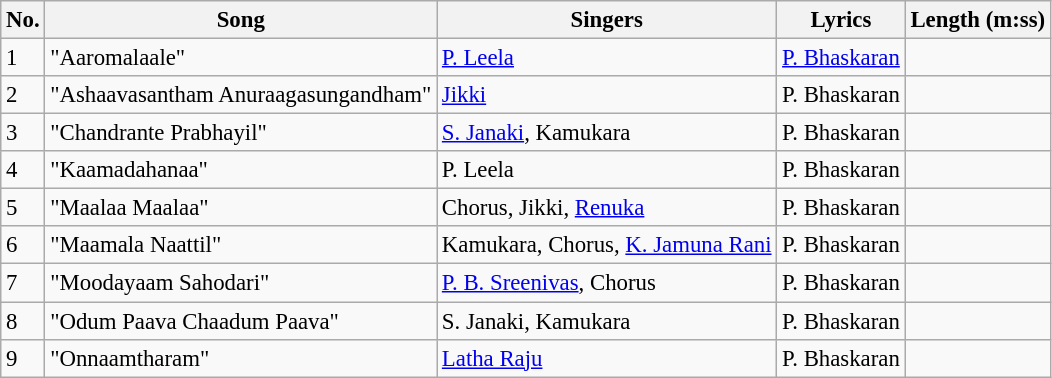<table class="wikitable" style="font-size:95%;">
<tr>
<th>No.</th>
<th>Song</th>
<th>Singers</th>
<th>Lyrics</th>
<th>Length (m:ss)</th>
</tr>
<tr>
<td>1</td>
<td>"Aaromalaale"</td>
<td><a href='#'>P. Leela</a></td>
<td><a href='#'>P. Bhaskaran</a></td>
<td></td>
</tr>
<tr>
<td>2</td>
<td>"Ashaavasantham Anuraagasungandham"</td>
<td><a href='#'>Jikki</a></td>
<td>P. Bhaskaran</td>
<td></td>
</tr>
<tr>
<td>3</td>
<td>"Chandrante Prabhayil"</td>
<td><a href='#'>S. Janaki</a>, Kamukara</td>
<td>P. Bhaskaran</td>
<td></td>
</tr>
<tr>
<td>4</td>
<td>"Kaamadahanaa"</td>
<td>P. Leela</td>
<td>P. Bhaskaran</td>
<td></td>
</tr>
<tr>
<td>5</td>
<td>"Maalaa Maalaa"</td>
<td>Chorus, Jikki, <a href='#'>Renuka</a></td>
<td>P. Bhaskaran</td>
<td></td>
</tr>
<tr>
<td>6</td>
<td>"Maamala Naattil"</td>
<td>Kamukara, Chorus, <a href='#'>K. Jamuna Rani</a></td>
<td>P. Bhaskaran</td>
<td></td>
</tr>
<tr>
<td>7</td>
<td>"Moodayaam Sahodari"</td>
<td><a href='#'>P. B. Sreenivas</a>, Chorus</td>
<td>P. Bhaskaran</td>
<td></td>
</tr>
<tr>
<td>8</td>
<td>"Odum Paava Chaadum Paava"</td>
<td>S. Janaki, Kamukara</td>
<td>P. Bhaskaran</td>
<td></td>
</tr>
<tr>
<td>9</td>
<td>"Onnaamtharam"</td>
<td><a href='#'>Latha Raju</a></td>
<td>P. Bhaskaran</td>
<td></td>
</tr>
</table>
